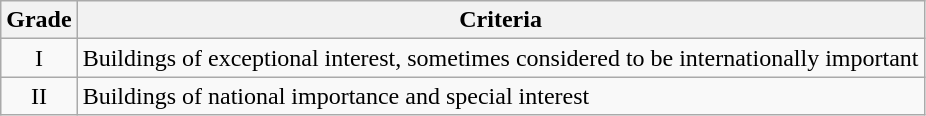<table class="wikitable">
<tr>
<th>Grade</th>
<th>Criteria</th>
</tr>
<tr>
<td align="center" >I</td>
<td>Buildings of exceptional interest, sometimes considered to be internationally important</td>
</tr>
<tr>
<td align="center" >II</td>
<td>Buildings of national importance and special interest</td>
</tr>
</table>
